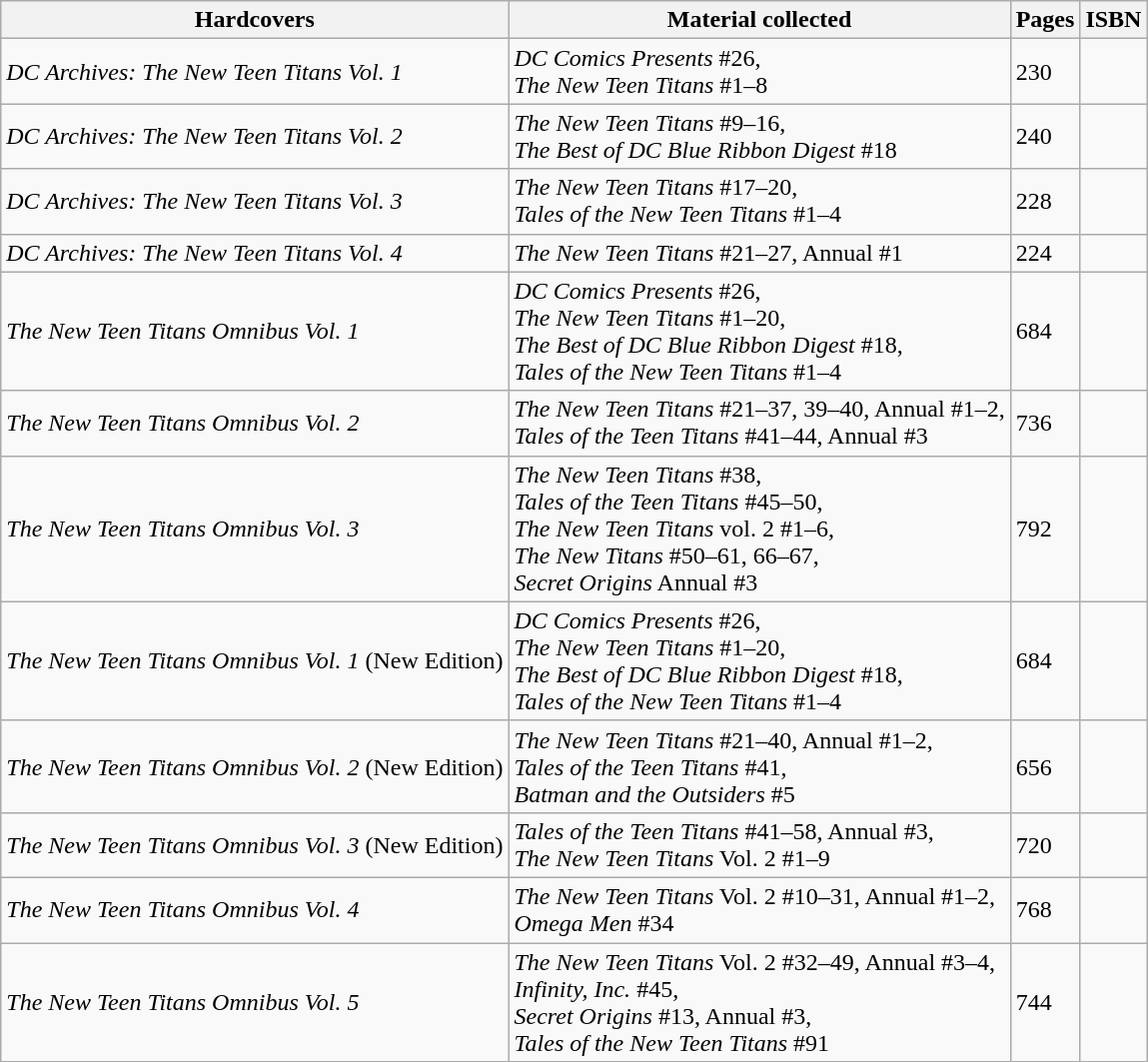<table class="wikitable">
<tr>
<th>Hardcovers</th>
<th>Material collected</th>
<th>Pages</th>
<th>ISBN</th>
</tr>
<tr>
<td><em>DC Archives: The New Teen Titans Vol. 1</em></td>
<td><em>DC Comics Presents</em> #26,<br><em>The New Teen Titans</em> #1–8</td>
<td>230</td>
<td></td>
</tr>
<tr>
<td><em>DC Archives: The New Teen Titans Vol. 2</em></td>
<td><em>The New Teen Titans</em> #9–16,<br><em>The Best of DC Blue Ribbon Digest</em> #18</td>
<td>240</td>
<td></td>
</tr>
<tr>
<td><em>DC Archives: The New Teen Titans Vol. 3</em></td>
<td><em>The New Teen Titans</em> #17–20,<br><em>Tales of the New Teen Titans</em> #1–4</td>
<td>228</td>
<td></td>
</tr>
<tr>
<td><em>DC Archives: The New Teen Titans Vol. 4</em></td>
<td><em>The New Teen Titans</em> #21–27, Annual #1</td>
<td>224</td>
<td></td>
</tr>
<tr>
<td><em>The New Teen Titans Omnibus Vol. 1</em></td>
<td><em>DC Comics Presents</em> #26,<br><em>The New Teen Titans</em> #1–20,<br><em>The Best of DC Blue Ribbon Digest</em> #18,<br><em>Tales of the New Teen Titans</em> #1–4</td>
<td>684</td>
<td></td>
</tr>
<tr>
<td><em>The New Teen Titans Omnibus Vol. 2</em></td>
<td><em>The New Teen Titans</em> #21–37, 39–40, Annual #1–2,<br><em>Tales of the Teen Titans</em> #41–44, Annual #3</td>
<td>736</td>
<td></td>
</tr>
<tr>
<td><em>The New Teen Titans Omnibus Vol. 3</em></td>
<td><em>The New Teen Titans</em> #38,<br><em>Tales of the Teen Titans</em> #45–50,<br><em>The New Teen Titans</em> vol. 2 #1–6,<br><em>The New Titans</em> #50–61, 66–67,<br><em>Secret Origins</em> Annual #3</td>
<td>792</td>
<td></td>
</tr>
<tr>
<td><em>The New Teen Titans Omnibus Vol. 1</em> (New Edition)</td>
<td><em>DC Comics Presents</em> #26,<br><em>The New Teen Titans</em> #1–20,<br><em>The Best of DC Blue Ribbon Digest</em> #18,<br><em>Tales of the New Teen Titans</em> #1–4</td>
<td>684</td>
<td></td>
</tr>
<tr>
<td><em>The New Teen Titans Omnibus Vol. 2</em> (New Edition)</td>
<td><em>The New Teen Titans</em> #21–40, Annual #1–2,<br><em>Tales of the Teen Titans</em> #41,<br><em>Batman and the Outsiders</em> #5</td>
<td>656</td>
<td></td>
</tr>
<tr>
<td><em>The New Teen Titans Omnibus Vol. 3</em> (New Edition)</td>
<td><em>Tales of the Teen Titans</em> #41–58, Annual #3,<br><em>The New Teen Titans</em> Vol. 2 #1–9</td>
<td>720</td>
<td></td>
</tr>
<tr>
<td><em>The New Teen Titans Omnibus Vol. 4</em></td>
<td><em>The New Teen Titans</em> Vol. 2 #10–31, Annual #1–2,<br><em>Omega Men</em> #34</td>
<td>768</td>
<td></td>
</tr>
<tr>
<td><em>The New Teen Titans Omnibus Vol. 5</em></td>
<td><em>The New Teen Titans</em> Vol. 2 #32–49, Annual #3–4,<br><em>Infinity, Inc.</em> #45,<br><em>Secret Origins</em> #13, Annual #3,<br><em>Tales of the New Teen Titans</em> #91</td>
<td>744</td>
<td></td>
</tr>
</table>
